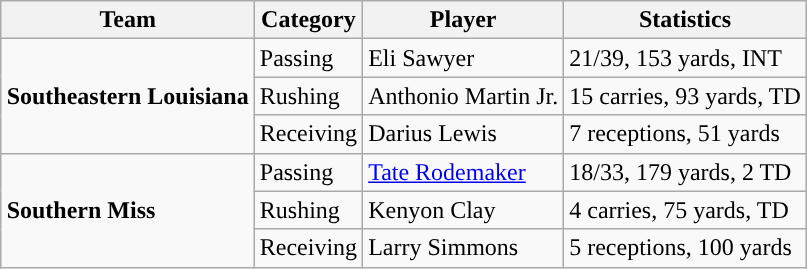<table class="wikitable" style="float: right;">
<tr>
<th>Team</th>
<th>Category</th>
<th>Player</th>
<th>Statistics</th>
</tr>
<tr>
<td rowspan=3><strong>Southeastern Louisiana</strong></td>
<td>Passing</td>
<td>Eli Sawyer</td>
<td>21/39, 153 yards, INT</td>
</tr>
<tr>
<td>Rushing</td>
<td>Anthonio Martin Jr.</td>
<td>15 carries, 93 yards, TD</td>
</tr>
<tr>
<td>Receiving</td>
<td>Darius Lewis</td>
<td>7 receptions, 51 yards</td>
</tr>
<tr>
<td rowspan=3><strong>Southern Miss</strong></td>
<td>Passing</td>
<td><a href='#'>Tate Rodemaker</a></td>
<td>18/33, 179 yards, 2 TD</td>
</tr>
<tr>
<td>Rushing</td>
<td>Kenyon Clay</td>
<td>4 carries, 75 yards, TD</td>
</tr>
<tr>
<td>Receiving</td>
<td>Larry Simmons</td>
<td>5 receptions, 100 yards</td>
</tr>
</table>
